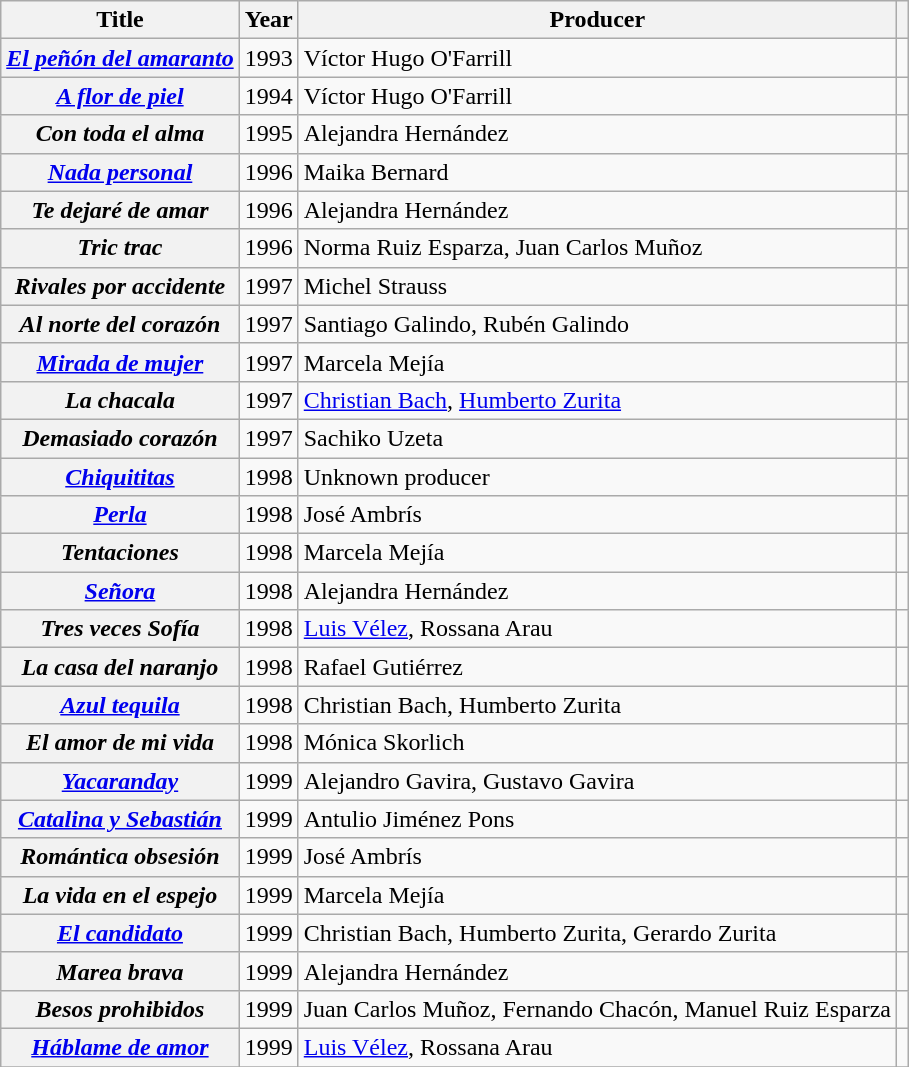<table class="wikitable plainrowheaders sortable">
<tr>
<th scope="col">Title</th>
<th scope="col">Year</th>
<th scope="col" class="unsortable">Producer</th>
<th scope="col" class="unsortable"></th>
</tr>
<tr>
<th scope=row><em><a href='#'>El peñón del amaranto</a></em></th>
<td>1993</td>
<td>Víctor Hugo O'Farrill</td>
<td></td>
</tr>
<tr>
<th scope=row><em><a href='#'>A flor de piel</a></em></th>
<td>1994</td>
<td>Víctor Hugo O'Farrill</td>
<td></td>
</tr>
<tr>
<th scope=row><em>Con toda el alma</em></th>
<td>1995</td>
<td>Alejandra Hernández</td>
<td></td>
</tr>
<tr>
<th scope=row><em><a href='#'>Nada personal</a></em></th>
<td>1996</td>
<td>Maika Bernard</td>
<td></td>
</tr>
<tr>
<th scope=row><em>Te dejaré de amar</em></th>
<td>1996</td>
<td>Alejandra Hernández</td>
<td></td>
</tr>
<tr>
<th scope=row><em>Tric trac</em></th>
<td>1996</td>
<td>Norma Ruiz Esparza, Juan Carlos Muñoz</td>
<td></td>
</tr>
<tr>
<th scope=row><em>Rivales por accidente</em></th>
<td>1997</td>
<td>Michel Strauss</td>
<td></td>
</tr>
<tr>
<th scope=row><em>Al norte del corazón</em></th>
<td>1997</td>
<td>Santiago Galindo, Rubén Galindo</td>
<td></td>
</tr>
<tr>
<th scope=row><em><a href='#'>Mirada de mujer</a></em></th>
<td>1997</td>
<td>Marcela Mejía</td>
<td></td>
</tr>
<tr>
<th scope=row><em>La chacala</em></th>
<td>1997</td>
<td><a href='#'>Christian Bach</a>, <a href='#'>Humberto Zurita</a></td>
<td></td>
</tr>
<tr>
<th scope=row><em>Demasiado corazón</em></th>
<td>1997</td>
<td>Sachiko Uzeta</td>
<td></td>
</tr>
<tr>
<th scope=row><em><a href='#'>Chiquititas</a></em></th>
<td>1998</td>
<td>Unknown producer</td>
<td></td>
</tr>
<tr>
<th scope=row><em><a href='#'>Perla</a></em></th>
<td>1998</td>
<td>José Ambrís</td>
<td></td>
</tr>
<tr>
<th scope=row><em>Tentaciones</em></th>
<td>1998</td>
<td>Marcela Mejía</td>
<td></td>
</tr>
<tr>
<th scope=row><em><a href='#'>Señora</a></em></th>
<td>1998</td>
<td>Alejandra Hernández</td>
<td></td>
</tr>
<tr>
<th scope=row><em>Tres veces Sofía</em></th>
<td>1998</td>
<td><a href='#'>Luis Vélez</a>, Rossana Arau</td>
<td></td>
</tr>
<tr>
<th scope=row><em>La casa del naranjo</em></th>
<td>1998</td>
<td>Rafael Gutiérrez</td>
<td></td>
</tr>
<tr>
<th scope=row><em><a href='#'>Azul tequila</a></em></th>
<td>1998</td>
<td>Christian Bach, Humberto Zurita</td>
<td></td>
</tr>
<tr>
<th scope=row><em>El amor de mi vida</em></th>
<td>1998</td>
<td>Mónica Skorlich</td>
<td></td>
</tr>
<tr>
<th scope=row><em><a href='#'>Yacaranday</a></em></th>
<td>1999</td>
<td>Alejandro Gavira, Gustavo Gavira</td>
<td></td>
</tr>
<tr>
<th scope=row><em><a href='#'>Catalina y Sebastián</a></em></th>
<td>1999</td>
<td>Antulio Jiménez Pons</td>
<td></td>
</tr>
<tr>
<th scope=row><em>Romántica obsesión</em></th>
<td>1999</td>
<td>José Ambrís</td>
<td></td>
</tr>
<tr>
<th scope=row><em>La vida en el espejo</em></th>
<td>1999</td>
<td>Marcela Mejía</td>
<td></td>
</tr>
<tr>
<th scope=row><em><a href='#'>El candidato</a></em></th>
<td>1999</td>
<td>Christian Bach, Humberto Zurita, Gerardo Zurita</td>
<td></td>
</tr>
<tr>
<th scope=row><em>Marea brava</em></th>
<td>1999</td>
<td>Alejandra Hernández</td>
<td></td>
</tr>
<tr>
<th scope=row><em>Besos prohibidos</em></th>
<td>1999</td>
<td>Juan Carlos Muñoz, Fernando Chacón, Manuel Ruiz Esparza</td>
<td></td>
</tr>
<tr>
<th scope=row><em><a href='#'>Háblame de amor</a></em></th>
<td>1999</td>
<td><a href='#'>Luis Vélez</a>, Rossana Arau</td>
<td></td>
</tr>
<tr>
</tr>
</table>
